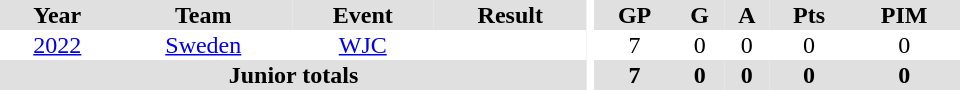<table border="0" cellpadding="1" cellspacing="0" ID="Table3" style="text-align:center; width:40em">
<tr bgcolor="#e0e0e0">
<th>Year</th>
<th>Team</th>
<th>Event</th>
<th>Result</th>
<th rowspan="102" bgcolor="#ffffff"></th>
<th>GP</th>
<th>G</th>
<th>A</th>
<th>Pts</th>
<th>PIM</th>
</tr>
<tr>
<td><a href='#'>2022</a></td>
<td><a href='#'>Sweden</a></td>
<td><a href='#'>WJC</a></td>
<td></td>
<td>7</td>
<td>0</td>
<td>0</td>
<td>0</td>
<td>0</td>
</tr>
<tr bgcolor="#e0e0e0">
<th colspan="4">Junior totals</th>
<th>7</th>
<th>0</th>
<th>0</th>
<th>0</th>
<th>0</th>
</tr>
</table>
